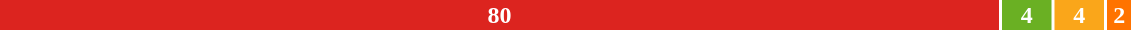<table style="width:60%; text-align:center;">
<tr style="color:white;">
<td style="background:#DC241f; width:88.9%;"><strong>80</strong></td>
<td style="background:#6AB023; width:4.4%;"><strong>4</strong></td>
<td style="background:#FAA61A; width:4.4%;"><strong>4</strong></td>
<td style="background:#FF7300; width:2.2%;"><strong>2</strong></td>
</tr>
<tr>
<td><span></span></td>
<td><span></span></td>
<td><span></span></td>
<td><span></span></td>
</tr>
</table>
